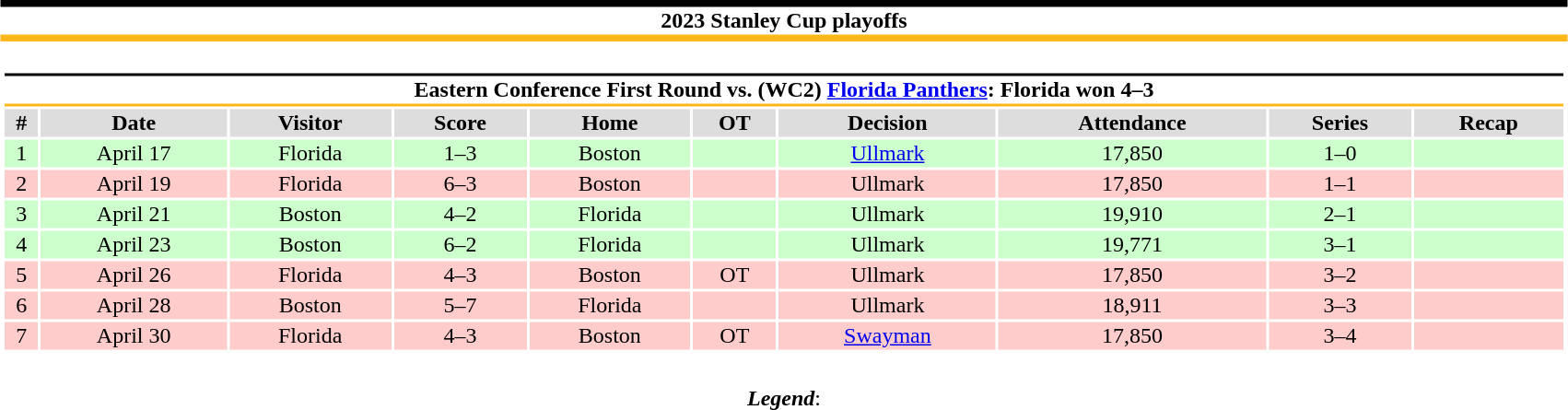<table class="toccolours" style="width:90%; clear:both; margin:1.5em auto; text-align:center;">
<tr>
<th colspan="10" style="background:#FFFFFF; border-top:#010101 5px solid; border-bottom:#FFB81C 5px solid;">2023 Stanley Cup playoffs</th>
</tr>
<tr>
<td colspan="10"><br><table class="toccolours collapsible collapsed" style="width:100%;">
<tr>
<th colspan="10" style="background:#FFFFFF; border-top:#010101 2px solid; border-bottom:#FFB81C 2px solid;">Eastern Conference First Round vs. (WC2) <a href='#'>Florida Panthers</a>: Florida won 4–3</th>
</tr>
<tr style="background:#ddd;">
<th>#</th>
<th>Date</th>
<th>Visitor</th>
<th>Score</th>
<th>Home</th>
<th>OT</th>
<th>Decision</th>
<th>Attendance</th>
<th>Series</th>
<th>Recap</th>
</tr>
<tr style="background:#cfc;">
<td>1</td>
<td>April 17</td>
<td>Florida</td>
<td>1–3</td>
<td>Boston</td>
<td></td>
<td><a href='#'>Ullmark</a></td>
<td>17,850</td>
<td>1–0</td>
<td></td>
</tr>
<tr style="background:#fcc;">
<td>2</td>
<td>April 19</td>
<td>Florida</td>
<td>6–3</td>
<td>Boston</td>
<td></td>
<td>Ullmark</td>
<td>17,850</td>
<td>1–1</td>
<td></td>
</tr>
<tr style="background:#cfc;">
<td>3</td>
<td>April 21</td>
<td>Boston</td>
<td>4–2</td>
<td>Florida</td>
<td></td>
<td>Ullmark</td>
<td>19,910</td>
<td>2–1</td>
<td></td>
</tr>
<tr style="background:#cfc;">
<td>4</td>
<td>April 23</td>
<td>Boston</td>
<td>6–2</td>
<td>Florida</td>
<td></td>
<td>Ullmark</td>
<td>19,771</td>
<td>3–1</td>
<td></td>
</tr>
<tr style="background:#fcc;">
<td>5</td>
<td>April 26</td>
<td>Florida</td>
<td>4–3</td>
<td>Boston</td>
<td>OT</td>
<td>Ullmark</td>
<td>17,850</td>
<td>3–2</td>
<td></td>
</tr>
<tr style="background:#fcc;">
<td>6</td>
<td>April 28</td>
<td>Boston</td>
<td>5–7</td>
<td>Florida</td>
<td></td>
<td>Ullmark</td>
<td>18,911</td>
<td>3–3</td>
<td></td>
</tr>
<tr style="background:#fcc;">
<td>7</td>
<td>April 30</td>
<td>Florida</td>
<td>4–3</td>
<td>Boston</td>
<td>OT</td>
<td><a href='#'>Swayman</a></td>
<td>17,850</td>
<td>3–4</td>
<td></td>
</tr>
<tr>
</tr>
</table>
</td>
</tr>
<tr>
<td colspan="10" style="text-align:center;"><br><strong><em>Legend</em></strong>:

</td>
</tr>
</table>
